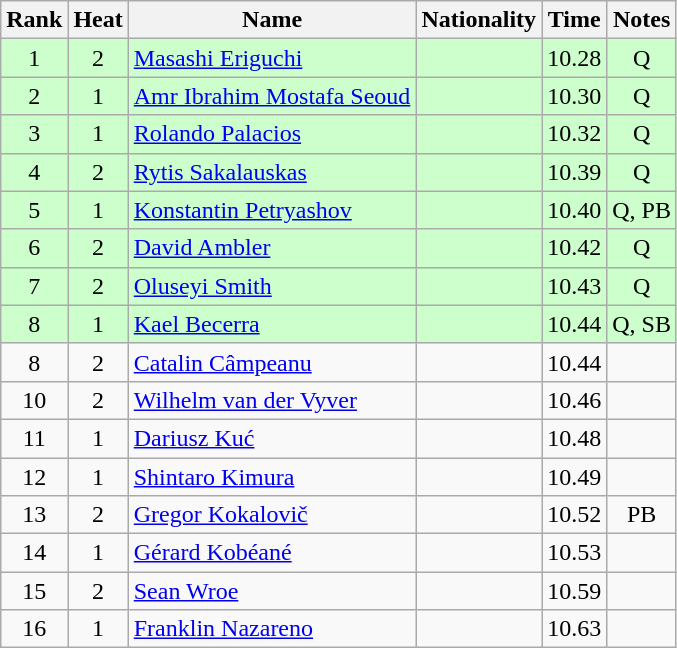<table class="wikitable sortable" style="text-align:center">
<tr>
<th>Rank</th>
<th>Heat</th>
<th>Name</th>
<th>Nationality</th>
<th>Time</th>
<th>Notes</th>
</tr>
<tr bgcolor=ccffcc>
<td>1</td>
<td>2</td>
<td align=left><a href='#'>Masashi Eriguchi</a></td>
<td align=left></td>
<td>10.28</td>
<td>Q</td>
</tr>
<tr bgcolor=ccffcc>
<td>2</td>
<td>1</td>
<td align=left><a href='#'>Amr Ibrahim Mostafa Seoud</a></td>
<td align=left></td>
<td>10.30</td>
<td>Q</td>
</tr>
<tr bgcolor=ccffcc>
<td>3</td>
<td>1</td>
<td align=left><a href='#'>Rolando Palacios</a></td>
<td align=left></td>
<td>10.32</td>
<td>Q</td>
</tr>
<tr bgcolor=ccffcc>
<td>4</td>
<td>2</td>
<td align=left><a href='#'>Rytis Sakalauskas</a></td>
<td align=left></td>
<td>10.39</td>
<td>Q</td>
</tr>
<tr bgcolor=ccffcc>
<td>5</td>
<td>1</td>
<td align=left><a href='#'>Konstantin Petryashov</a></td>
<td align=left></td>
<td>10.40</td>
<td>Q, PB</td>
</tr>
<tr bgcolor=ccffcc>
<td>6</td>
<td>2</td>
<td align=left><a href='#'>David Ambler</a></td>
<td align=left></td>
<td>10.42</td>
<td>Q</td>
</tr>
<tr bgcolor=ccffcc>
<td>7</td>
<td>2</td>
<td align=left><a href='#'>Oluseyi Smith</a></td>
<td align=left></td>
<td>10.43</td>
<td>Q</td>
</tr>
<tr bgcolor=ccffcc>
<td>8</td>
<td>1</td>
<td align=left><a href='#'>Kael Becerra</a></td>
<td align=left></td>
<td>10.44</td>
<td>Q, SB</td>
</tr>
<tr>
<td>8</td>
<td>2</td>
<td align=left><a href='#'>Catalin Câmpeanu</a></td>
<td align=left></td>
<td>10.44</td>
<td></td>
</tr>
<tr>
<td>10</td>
<td>2</td>
<td align=left><a href='#'>Wilhelm van der Vyver</a></td>
<td align=left></td>
<td>10.46</td>
<td></td>
</tr>
<tr>
<td>11</td>
<td>1</td>
<td align=left><a href='#'>Dariusz Kuć</a></td>
<td align=left></td>
<td>10.48</td>
<td></td>
</tr>
<tr>
<td>12</td>
<td>1</td>
<td align=left><a href='#'>Shintaro Kimura</a></td>
<td align=left></td>
<td>10.49</td>
<td></td>
</tr>
<tr>
<td>13</td>
<td>2</td>
<td align=left><a href='#'>Gregor Kokalovič</a></td>
<td align=left></td>
<td>10.52</td>
<td>PB</td>
</tr>
<tr>
<td>14</td>
<td>1</td>
<td align=left><a href='#'>Gérard Kobéané</a></td>
<td align=left></td>
<td>10.53</td>
<td></td>
</tr>
<tr>
<td>15</td>
<td>2</td>
<td align=left><a href='#'>Sean Wroe</a></td>
<td align=left></td>
<td>10.59</td>
<td></td>
</tr>
<tr>
<td>16</td>
<td>1</td>
<td align=left><a href='#'>Franklin Nazareno</a></td>
<td align=left></td>
<td>10.63</td>
<td></td>
</tr>
</table>
